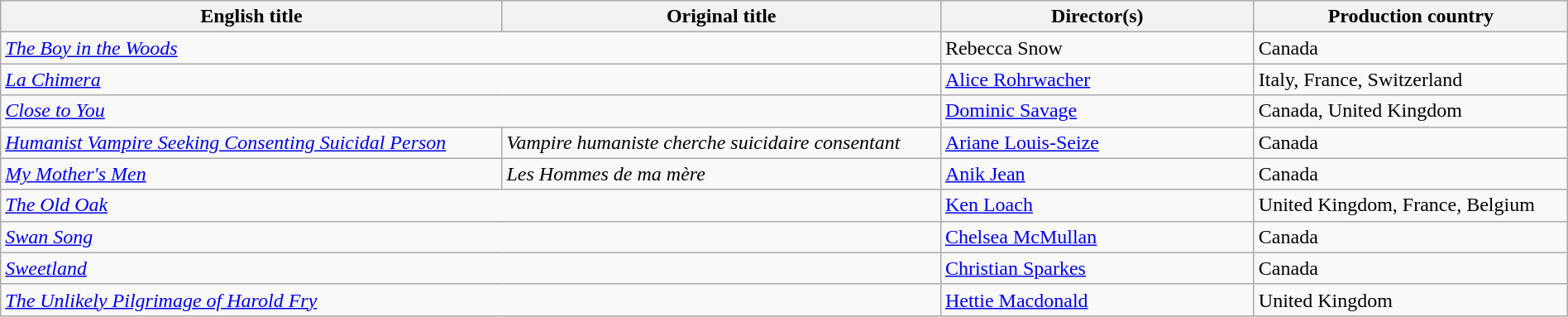<table class="wikitable" width=100%>
<tr>
<th scope="col" width="32%">English title</th>
<th scope="col" width="28%">Original title</th>
<th scope="col" width="20%">Director(s)</th>
<th scope="col" width="20%">Production country</th>
</tr>
<tr>
<td colspan=2><em><a href='#'>The Boy in the Woods</a></em></td>
<td>Rebecca Snow</td>
<td>Canada</td>
</tr>
<tr>
<td colspan=2><em><a href='#'>La Chimera</a></em></td>
<td><a href='#'>Alice Rohrwacher</a></td>
<td>Italy, France, Switzerland</td>
</tr>
<tr>
<td colspan=2><em><a href='#'>Close to You</a></em></td>
<td><a href='#'>Dominic Savage</a></td>
<td>Canada, United Kingdom</td>
</tr>
<tr>
<td><em><a href='#'>Humanist Vampire Seeking Consenting Suicidal Person</a></em></td>
<td><em>Vampire humaniste cherche suicidaire consentant</em></td>
<td><a href='#'>Ariane Louis-Seize</a></td>
<td>Canada</td>
</tr>
<tr>
<td><em><a href='#'>My Mother's Men</a></em></td>
<td><em>Les Hommes de ma mère</em></td>
<td><a href='#'>Anik Jean</a></td>
<td>Canada</td>
</tr>
<tr>
<td colspan=2><em><a href='#'>The Old Oak</a></em></td>
<td><a href='#'>Ken Loach</a></td>
<td>United Kingdom, France, Belgium</td>
</tr>
<tr>
<td colspan=2><em><a href='#'>Swan Song</a></em></td>
<td><a href='#'>Chelsea McMullan</a></td>
<td>Canada</td>
</tr>
<tr>
<td colspan=2><em><a href='#'>Sweetland</a></em></td>
<td><a href='#'>Christian Sparkes</a></td>
<td>Canada</td>
</tr>
<tr>
<td colspan=2><em><a href='#'>The Unlikely Pilgrimage of Harold Fry</a></em></td>
<td><a href='#'>Hettie Macdonald</a></td>
<td>United Kingdom</td>
</tr>
</table>
